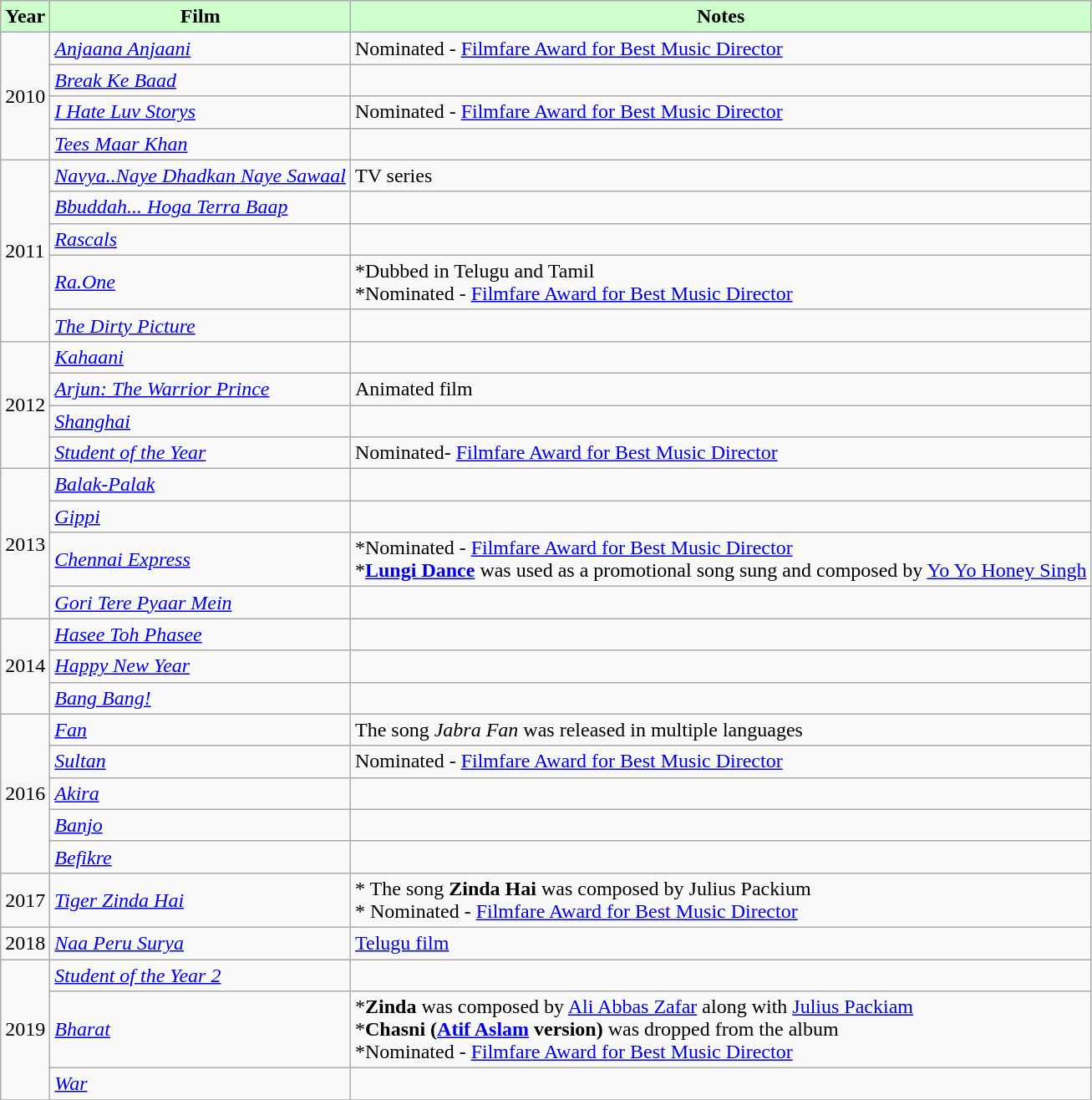<table class="wikitable sortable">
<tr>
<th style="background:#cfc; text-align:center;">Year</th>
<th style="background:#cfc; text-align:center;">Film</th>
<th style="background:#cfc; text-align:center;">Notes</th>
</tr>
<tr>
<td rowspan="4">2010</td>
<td><em><a href='#'>Anjaana Anjaani</a></em></td>
<td>Nominated - <a href='#'>Filmfare Award for Best Music Director</a></td>
</tr>
<tr>
<td><em><a href='#'>Break Ke Baad</a></em></td>
<td></td>
</tr>
<tr>
<td><em><a href='#'>I Hate Luv Storys</a></em></td>
<td>Nominated - <a href='#'>Filmfare Award for Best Music Director</a></td>
</tr>
<tr>
<td><em><a href='#'>Tees Maar Khan</a></em></td>
<td></td>
</tr>
<tr>
<td rowspan="5">2011</td>
<td><em><a href='#'>Navya..Naye Dhadkan Naye Sawaal</a></em></td>
<td>TV series</td>
</tr>
<tr>
<td><em><a href='#'>Bbuddah... Hoga Terra Baap</a></em></td>
<td></td>
</tr>
<tr>
<td><em><a href='#'>Rascals</a></em></td>
<td></td>
</tr>
<tr>
<td><em><a href='#'>Ra.One</a></em></td>
<td>*Dubbed in Telugu and Tamil<br>*Nominated - <a href='#'>Filmfare Award for Best Music Director</a></td>
</tr>
<tr>
<td><em><a href='#'>The Dirty Picture</a></em></td>
<td></td>
</tr>
<tr>
<td rowspan="4">2012</td>
<td><em><a href='#'>Kahaani</a></em></td>
<td></td>
</tr>
<tr>
<td><em><a href='#'>Arjun: The Warrior Prince</a></em></td>
<td>Animated film</td>
</tr>
<tr>
<td><em><a href='#'>Shanghai</a></em></td>
<td></td>
</tr>
<tr>
<td><em><a href='#'>Student of the Year</a></em></td>
<td>Nominated- <a href='#'>Filmfare Award for Best Music Director</a></td>
</tr>
<tr>
<td rowspan="4">2013</td>
<td><em><a href='#'>Balak-Palak</a></em></td>
<td></td>
</tr>
<tr>
<td><em><a href='#'>Gippi</a></em></td>
<td></td>
</tr>
<tr>
<td><em><a href='#'>Chennai Express</a></em></td>
<td>*Nominated - <a href='#'>Filmfare Award for Best Music Director</a><br>*<strong><a href='#'>Lungi Dance</a></strong> was used as a promotional song sung and composed by <a href='#'>Yo Yo Honey Singh</a></td>
</tr>
<tr>
<td><em><a href='#'>Gori Tere Pyaar Mein</a></em></td>
<td></td>
</tr>
<tr>
<td rowspan="3">2014</td>
<td><em><a href='#'>Hasee Toh Phasee</a></em></td>
<td></td>
</tr>
<tr>
<td><em><a href='#'>Happy New Year</a></em></td>
<td></td>
</tr>
<tr>
<td><em><a href='#'>Bang Bang!</a></em></td>
<td></td>
</tr>
<tr>
<td rowspan="5">2016</td>
<td><em><a href='#'>Fan</a></em></td>
<td>The song <em>Jabra Fan</em> was released in multiple languages</td>
</tr>
<tr>
<td><em><a href='#'>Sultan</a></em></td>
<td>Nominated - <a href='#'>Filmfare Award for Best Music Director</a></td>
</tr>
<tr>
<td><em><a href='#'>Akira</a></em></td>
<td></td>
</tr>
<tr>
<td><em><a href='#'>Banjo</a></em></td>
<td></td>
</tr>
<tr>
<td><em><a href='#'>Befikre</a></em></td>
<td></td>
</tr>
<tr>
<td>2017</td>
<td><em><a href='#'>Tiger Zinda Hai</a></em></td>
<td>* The song <strong>Zinda Hai</strong> was composed by Julius Packium<br>* Nominated - <a href='#'>Filmfare Award for Best Music Director</a></td>
</tr>
<tr>
<td>2018</td>
<td><em><a href='#'>Naa Peru Surya</a></em></td>
<td><a href='#'>Telugu film</a></td>
</tr>
<tr>
<td rowspan="3">2019</td>
<td><em><a href='#'>Student of the Year 2</a></em></td>
<td></td>
</tr>
<tr>
<td><em><a href='#'>Bharat</a></em></td>
<td>*<strong>Zinda</strong> was composed by <a href='#'>Ali Abbas Zafar</a> along with <a href='#'>Julius Packiam</a> <br>*<strong>Chasni (<a href='#'>Atif Aslam</a> version)</strong> was dropped from the album<br>*Nominated - <a href='#'>Filmfare Award for Best Music Director</a></td>
</tr>
<tr>
<td><em><a href='#'>War</a></em></td>
<td></td>
</tr>
<tr>
</tr>
</table>
